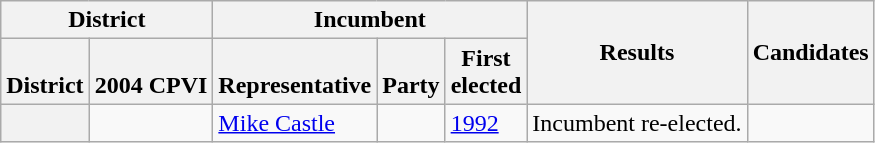<table class=wikitable>
<tr>
<th colspan=2>District</th>
<th colspan=3>Incumbent</th>
<th rowspan=2>Results</th>
<th rowspan=2>Candidates</th>
</tr>
<tr valign=bottom>
<th>District</th>
<th>2004 CPVI</th>
<th>Representative</th>
<th>Party</th>
<th>First<br>elected</th>
</tr>
<tr>
<th></th>
<td></td>
<td><a href='#'>Mike Castle</a></td>
<td></td>
<td><a href='#'>1992</a></td>
<td>Incumbent re-elected.</td>
<td nowrap></td>
</tr>
</table>
